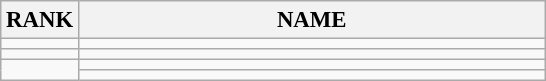<table class="wikitable" style="font-size:95%;">
<tr>
<th>RANK</th>
<th align="left" style="width: 20em">NAME</th>
</tr>
<tr>
<td align="center"></td>
<td></td>
</tr>
<tr>
<td align="center"></td>
<td></td>
</tr>
<tr>
<td rowspan=2 align="center"></td>
<td></td>
</tr>
<tr>
<td></td>
</tr>
</table>
